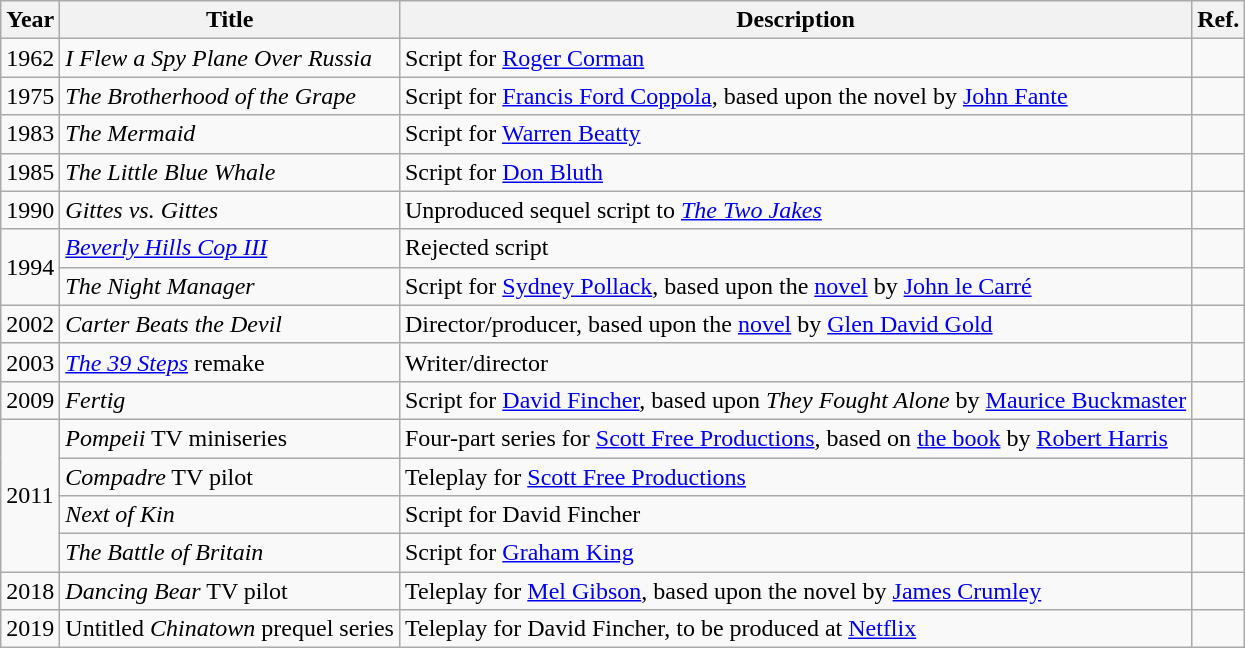<table class="wikitable">
<tr>
<th>Year</th>
<th>Title</th>
<th>Description</th>
<th>Ref.</th>
</tr>
<tr>
<td>1962</td>
<td><em>I Flew a Spy Plane Over Russia</em></td>
<td>Script for <a href='#'>Roger Corman</a></td>
<td></td>
</tr>
<tr>
<td>1975</td>
<td><em>The Brotherhood of the Grape</em></td>
<td>Script for <a href='#'>Francis Ford Coppola</a>, based upon the novel by <a href='#'>John Fante</a></td>
<td></td>
</tr>
<tr>
<td>1983</td>
<td><em>The Mermaid</em></td>
<td>Script for <a href='#'>Warren Beatty</a></td>
<td></td>
</tr>
<tr>
<td>1985</td>
<td><em>The Little Blue Whale</em></td>
<td>Script for <a href='#'>Don Bluth</a></td>
<td></td>
</tr>
<tr>
<td>1990</td>
<td><em>Gittes vs. Gittes</em></td>
<td>Unproduced sequel script to <em><a href='#'>The Two Jakes</a></em></td>
<td></td>
</tr>
<tr>
<td rowspan=2>1994</td>
<td><em><a href='#'>Beverly Hills Cop III</a></em></td>
<td>Rejected script</td>
<td></td>
</tr>
<tr>
<td><em>The Night Manager</em></td>
<td>Script for <a href='#'>Sydney Pollack</a>, based upon the <a href='#'>novel</a> by <a href='#'>John le Carré</a></td>
<td></td>
</tr>
<tr>
<td>2002</td>
<td><em>Carter Beats the Devil</em></td>
<td>Director/producer, based upon the <a href='#'>novel</a> by <a href='#'>Glen David Gold</a></td>
<td></td>
</tr>
<tr>
<td>2003</td>
<td><em><a href='#'>The 39 Steps</a></em> remake</td>
<td>Writer/director</td>
<td></td>
</tr>
<tr>
<td>2009</td>
<td><em>Fertig</em></td>
<td>Script for <a href='#'>David Fincher</a>, based upon <em>They Fought Alone</em> by <a href='#'>Maurice Buckmaster</a></td>
<td></td>
</tr>
<tr>
<td rowspan=4>2011</td>
<td><em>Pompeii</em> TV miniseries</td>
<td>Four-part series for <a href='#'>Scott Free Productions</a>, based on <a href='#'>the book</a> by <a href='#'>Robert Harris</a></td>
<td></td>
</tr>
<tr>
<td><em>Compadre</em> TV pilot</td>
<td>Teleplay for <a href='#'>Scott Free Productions</a></td>
<td></td>
</tr>
<tr>
<td><em>Next of Kin</em></td>
<td>Script for David Fincher</td>
<td></td>
</tr>
<tr>
<td><em>The Battle of Britain</em></td>
<td>Script for <a href='#'>Graham King</a></td>
<td></td>
</tr>
<tr>
<td>2018</td>
<td><em>Dancing Bear</em> TV pilot</td>
<td>Teleplay for <a href='#'>Mel Gibson</a>, based upon the novel by <a href='#'>James Crumley</a></td>
<td></td>
</tr>
<tr>
<td>2019</td>
<td>Untitled <em>Chinatown</em> prequel series</td>
<td>Teleplay for David Fincher, to be produced at <a href='#'>Netflix</a></td>
<td></td>
</tr>
</table>
